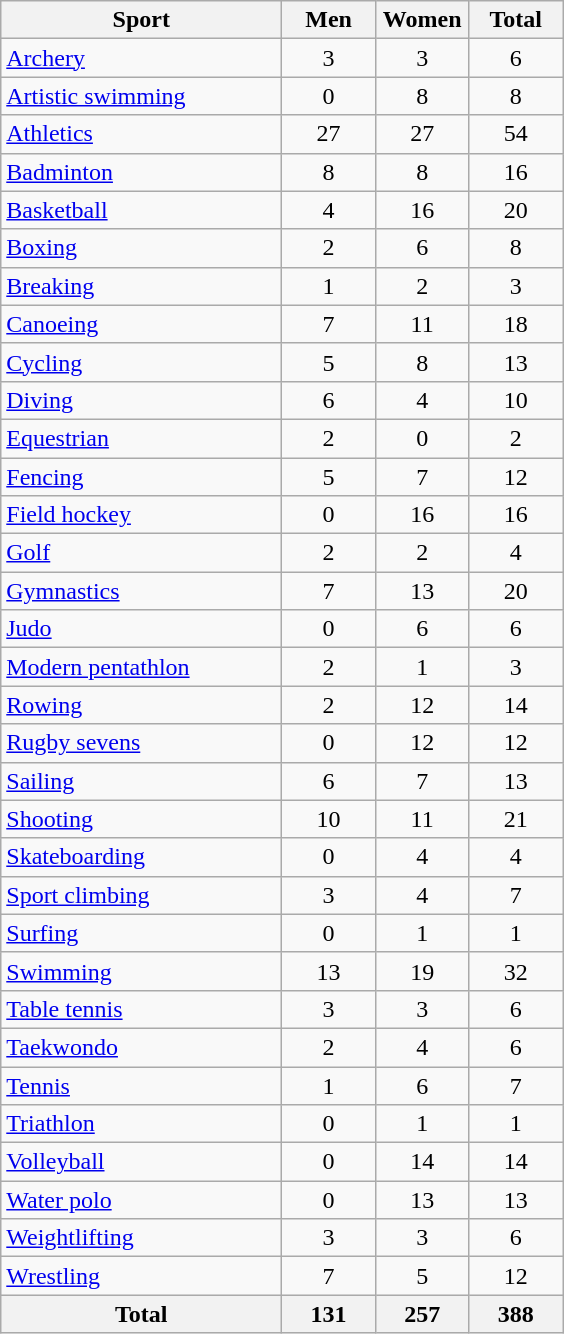<table class="wikitable sortable" style="text-align:center;">
<tr>
<th width=180>Sport</th>
<th width=55>Men</th>
<th width=55>Women</th>
<th width=55>Total</th>
</tr>
<tr>
<td align=left><a href='#'>Archery</a></td>
<td>3</td>
<td>3</td>
<td>6</td>
</tr>
<tr>
<td align=left><a href='#'>Artistic swimming</a></td>
<td>0</td>
<td>8</td>
<td>8</td>
</tr>
<tr>
<td align=left><a href='#'>Athletics</a></td>
<td>27</td>
<td>27</td>
<td>54</td>
</tr>
<tr>
<td align=left><a href='#'>Badminton</a></td>
<td>8</td>
<td>8</td>
<td>16</td>
</tr>
<tr>
<td align=left><a href='#'>Basketball</a></td>
<td>4</td>
<td>16</td>
<td>20</td>
</tr>
<tr>
<td align=left><a href='#'>Boxing</a></td>
<td>2</td>
<td>6</td>
<td>8</td>
</tr>
<tr>
<td align=left><a href='#'>Breaking</a></td>
<td>1</td>
<td>2</td>
<td>3</td>
</tr>
<tr>
<td align=left><a href='#'>Canoeing</a></td>
<td>7</td>
<td>11</td>
<td>18</td>
</tr>
<tr>
<td align=left><a href='#'>Cycling</a></td>
<td>5</td>
<td>8</td>
<td>13</td>
</tr>
<tr>
<td align=left><a href='#'>Diving</a></td>
<td>6</td>
<td>4</td>
<td>10</td>
</tr>
<tr>
<td align=left><a href='#'>Equestrian</a></td>
<td>2</td>
<td>0</td>
<td>2</td>
</tr>
<tr>
<td align=left><a href='#'>Fencing</a></td>
<td>5</td>
<td>7</td>
<td>12</td>
</tr>
<tr>
<td align=left><a href='#'>Field hockey</a></td>
<td>0</td>
<td>16</td>
<td>16</td>
</tr>
<tr>
<td align=left><a href='#'>Golf</a></td>
<td>2</td>
<td>2</td>
<td>4</td>
</tr>
<tr>
<td align=left><a href='#'>Gymnastics</a></td>
<td>7</td>
<td>13</td>
<td>20</td>
</tr>
<tr>
<td align=left><a href='#'>Judo</a></td>
<td>0</td>
<td>6</td>
<td>6</td>
</tr>
<tr>
<td align=left><a href='#'>Modern pentathlon</a></td>
<td>2</td>
<td>1</td>
<td>3</td>
</tr>
<tr>
<td align=left><a href='#'>Rowing</a></td>
<td>2</td>
<td>12</td>
<td>14</td>
</tr>
<tr>
<td align=left><a href='#'>Rugby sevens</a></td>
<td>0</td>
<td>12</td>
<td>12</td>
</tr>
<tr>
<td align=left><a href='#'>Sailing</a></td>
<td>6</td>
<td>7</td>
<td>13</td>
</tr>
<tr>
<td align=left><a href='#'>Shooting</a></td>
<td>10</td>
<td>11</td>
<td>21</td>
</tr>
<tr>
<td align=left><a href='#'>Skateboarding</a></td>
<td>0</td>
<td>4</td>
<td>4</td>
</tr>
<tr>
<td align=left><a href='#'>Sport climbing</a></td>
<td>3</td>
<td>4</td>
<td>7</td>
</tr>
<tr>
<td align=left><a href='#'>Surfing</a></td>
<td>0</td>
<td>1</td>
<td>1</td>
</tr>
<tr>
<td align=left><a href='#'>Swimming</a></td>
<td>13</td>
<td>19</td>
<td>32</td>
</tr>
<tr>
<td align=left><a href='#'>Table tennis</a></td>
<td>3</td>
<td>3</td>
<td>6</td>
</tr>
<tr>
<td align=left><a href='#'>Taekwondo</a></td>
<td>2</td>
<td>4</td>
<td>6</td>
</tr>
<tr>
<td align=left><a href='#'>Tennis</a></td>
<td>1</td>
<td>6</td>
<td>7</td>
</tr>
<tr>
<td align=left><a href='#'>Triathlon</a></td>
<td>0</td>
<td>1</td>
<td>1</td>
</tr>
<tr>
<td align=left><a href='#'>Volleyball</a></td>
<td>0</td>
<td>14</td>
<td>14</td>
</tr>
<tr>
<td align=left><a href='#'>Water polo</a></td>
<td>0</td>
<td>13</td>
<td>13</td>
</tr>
<tr>
<td align=left><a href='#'>Weightlifting</a></td>
<td>3</td>
<td>3</td>
<td>6</td>
</tr>
<tr>
<td align=left><a href='#'>Wrestling</a></td>
<td>7</td>
<td>5</td>
<td>12</td>
</tr>
<tr>
<th>Total</th>
<th>131</th>
<th>257</th>
<th>388</th>
</tr>
</table>
